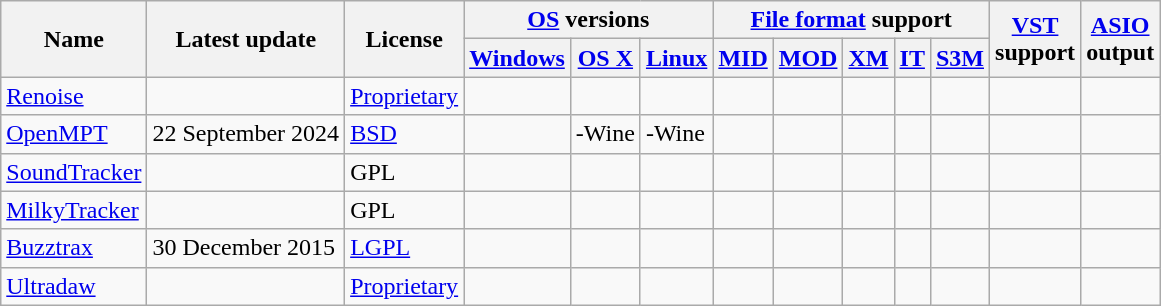<table class="wikitable sortable">
<tr>
<th rowspan=2>Name</th>
<th rowspan=2>Latest update</th>
<th rowspan=2>License</th>
<th colspan=3><a href='#'>OS</a> versions</th>
<th colspan=5><a href='#'>File format</a> support</th>
<th rowspan=2><a href='#'>VST</a><br>support</th>
<th rowspan=2><a href='#'>ASIO</a><br>output</th>
</tr>
<tr>
<th><a href='#'>Windows</a></th>
<th><a href='#'>OS X</a></th>
<th><a href='#'>Linux</a></th>
<th><a href='#'>MID</a></th>
<th><a href='#'>MOD</a></th>
<th><a href='#'>XM</a></th>
<th><a href='#'>IT</a></th>
<th><a href='#'>S3M</a></th>
</tr>
<tr>
<td><a href='#'>Renoise</a></td>
<td></td>
<td><a href='#'>Proprietary</a></td>
<td></td>
<td></td>
<td></td>
<td></td>
<td></td>
<td></td>
<td></td>
<td></td>
<td></td>
<td></td>
</tr>
<tr>
<td><a href='#'>OpenMPT</a></td>
<td>22 September 2024</td>
<td><a href='#'>BSD</a></td>
<td></td>
<td>-Wine</td>
<td>-Wine</td>
<td></td>
<td></td>
<td></td>
<td></td>
<td></td>
<td></td>
<td></td>
</tr>
<tr>
<td><a href='#'>SoundTracker</a></td>
<td></td>
<td>GPL</td>
<td></td>
<td></td>
<td></td>
<td></td>
<td></td>
<td></td>
<td></td>
<td></td>
<td></td>
<td></td>
</tr>
<tr>
<td><a href='#'>MilkyTracker</a></td>
<td></td>
<td>GPL</td>
<td></td>
<td></td>
<td></td>
<td></td>
<td></td>
<td></td>
<td></td>
<td></td>
<td></td>
<td></td>
</tr>
<tr>
<td><a href='#'>Buzztrax</a></td>
<td>30 December 2015</td>
<td><a href='#'>LGPL</a></td>
<td></td>
<td></td>
<td></td>
<td></td>
<td></td>
<td></td>
<td></td>
<td></td>
<td></td>
<td></td>
</tr>
<tr>
<td><a href='#'>Ultradaw</a></td>
<td></td>
<td><a href='#'>Proprietary</a></td>
<td></td>
<td></td>
<td></td>
<td></td>
<td></td>
<td></td>
<td></td>
<td></td>
<td></td>
<td></td>
</tr>
</table>
